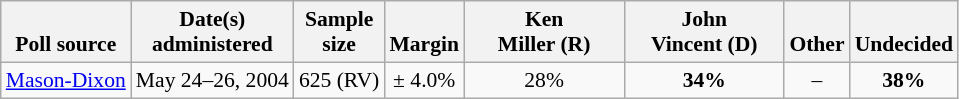<table class="wikitable" style="font-size:90%;text-align:center;">
<tr valign=bottom>
<th>Poll source</th>
<th>Date(s)<br>administered</th>
<th>Sample<br>size</th>
<th>Margin<br></th>
<th style="width:100px;">Ken<br>Miller (R)</th>
<th style="width:100px;">John<br>Vincent (D)</th>
<th>Other</th>
<th>Undecided</th>
</tr>
<tr>
<td style="text-align:left;"><a href='#'>Mason-Dixon</a></td>
<td>May 24–26, 2004</td>
<td>625 (RV)</td>
<td>± 4.0%</td>
<td>28%</td>
<td><strong>34%</strong></td>
<td>–</td>
<td><strong>38%</strong></td>
</tr>
</table>
